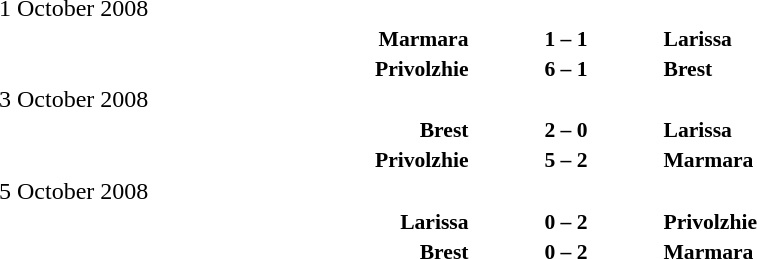<table width=100% cellspacing=1>
<tr>
<th width=25%></th>
<th width=10%></th>
<th></th>
</tr>
<tr>
<td>1 October 2008</td>
</tr>
<tr style=font-size:90%>
<td align=right><strong>Marmara</strong></td>
<td align=center><strong>1 – 1</strong></td>
<td><strong>Larissa</strong></td>
</tr>
<tr style=font-size:90%>
<td align=right><strong>Privolzhie</strong></td>
<td align=center><strong>6 – 1</strong></td>
<td><strong>Brest</strong></td>
</tr>
<tr>
<td>3 October 2008</td>
</tr>
<tr style=font-size:90%>
<td align=right><strong>Brest</strong></td>
<td align=center><strong>2 – 0</strong></td>
<td><strong>Larissa</strong></td>
</tr>
<tr style=font-size:90%>
<td align=right><strong>Privolzhie</strong></td>
<td align=center><strong>5 – 2</strong></td>
<td><strong>Marmara</strong></td>
</tr>
<tr>
<td>5 October 2008</td>
</tr>
<tr style=font-size:90%>
<td align=right><strong>Larissa</strong></td>
<td align=center><strong>0 – 2</strong></td>
<td><strong>Privolzhie</strong></td>
</tr>
<tr style=font-size:90%>
<td align=right><strong>Brest</strong></td>
<td align=center><strong>0 – 2</strong></td>
<td><strong>Marmara</strong></td>
</tr>
</table>
